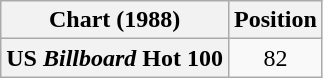<table class="wikitable plainrowheaders">
<tr>
<th scope="col">Chart (1988)</th>
<th scope="col">Position</th>
</tr>
<tr>
<th scope="row">US <em>Billboard</em> Hot 100</th>
<td style="text-align:center;">82</td>
</tr>
</table>
